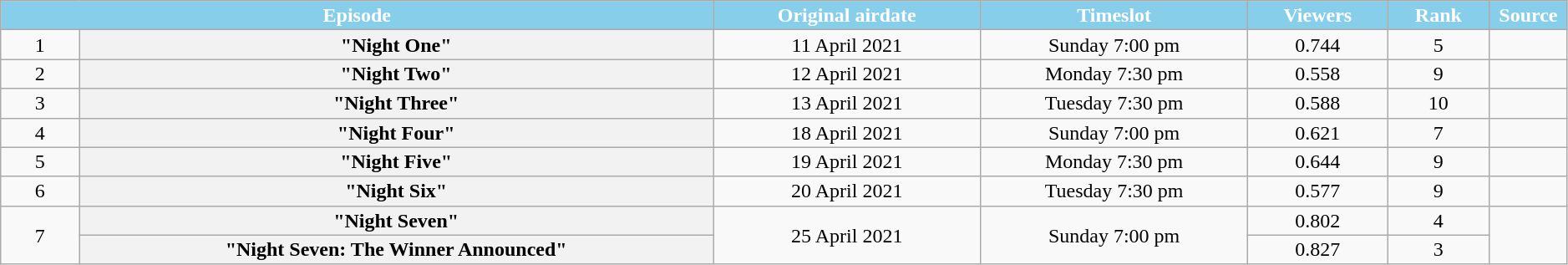<table class="wikitable plainrowheaders" style="text-align:center; line-height:16px; width:99%;">
<tr>
<th scope="col" style="background:#87CEEB; color:white;" colspan="2">Episode</th>
<th scope="col" style="background:#87CEEB; color:white;">Original airdate</th>
<th scope="col" style="background:#87CEEB; color:white;">Timeslot</th>
<th scope="col" style="background:#87CEEB; color:white;">Viewers<br><small></small></th>
<th scope="col" style="background:#87CEEB; color:white;">Rank<br><small></small></th>
<th scope="col" style="background:#87CEEB; color:white; width:05%;">Source</th>
</tr>
<tr>
<td style="width:05%;">1</td>
<th scope="row" style="text-align:center"><strong>"Night One"</strong></th>
<td>11 April 2021</td>
<td>Sunday 7:00 pm</td>
<td>0.744</td>
<td>5</td>
<td></td>
</tr>
<tr>
<td style="width:05%;">2</td>
<th scope="row" style="text-align:center"><strong>"Night Two"</strong></th>
<td>12 April 2021</td>
<td>Monday 7:30 pm</td>
<td>0.558</td>
<td>9</td>
<td></td>
</tr>
<tr>
<td style="width:05%;">3</td>
<th scope="row" style="text-align:center"><strong>"Night Three"</strong></th>
<td>13 April 2021</td>
<td>Tuesday 7:30 pm</td>
<td>0.588</td>
<td>10</td>
<td></td>
</tr>
<tr>
<td style="width:05%;">4</td>
<th scope="row" style="text-align:center"><strong>"Night Four"</strong></th>
<td>18 April 2021</td>
<td>Sunday 7:00 pm</td>
<td>0.621</td>
<td>7</td>
<td></td>
</tr>
<tr>
<td style="width:05%;">5</td>
<th scope="row" style="text-align:center"><strong>"Night Five"</strong></th>
<td>19 April 2021</td>
<td>Monday 7:30 pm</td>
<td>0.644</td>
<td>9</td>
<td></td>
</tr>
<tr>
<td style="width:05%;">6</td>
<th scope="row" style="text-align:center"><strong>"Night Six"</strong></th>
<td>20 April 2021</td>
<td>Tuesday 7:30 pm</td>
<td>0.577</td>
<td>9</td>
<td></td>
</tr>
<tr>
<td rowspan=2>7</td>
<th scope="row" style="text-align:center"><strong>"Night Seven"</strong></th>
<td rowspan=2>25 April 2021</td>
<td rowspan=2>Sunday 7:00 pm</td>
<td>0.802</td>
<td>4</td>
<td rowspan=2></td>
</tr>
<tr>
<th scope="row" style="text-align:center"><strong>"Night Seven: The Winner Announced"</strong></th>
<td>0.827</td>
<td>3</td>
</tr>
</table>
